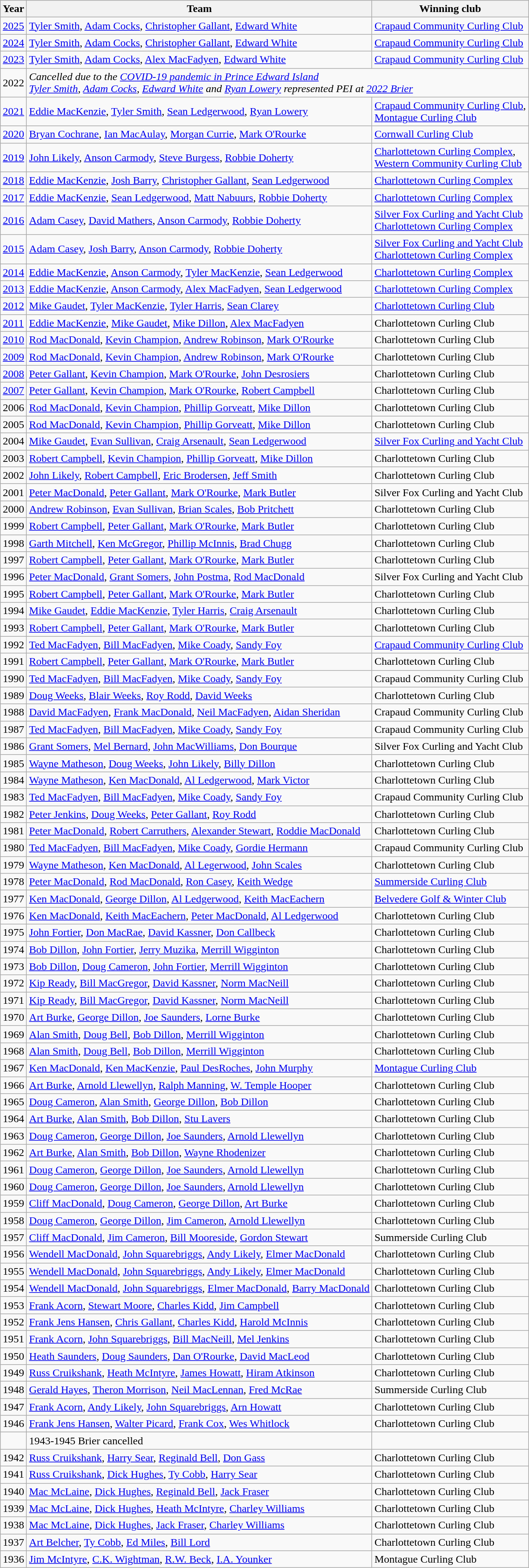<table class="wikitable">
<tr>
<th scope="col">Year</th>
<th scope="col">Team</th>
<th scope="col">Winning club</th>
</tr>
<tr>
<td><a href='#'>2025</a></td>
<td><a href='#'>Tyler Smith</a>, <a href='#'>Adam Cocks</a>, <a href='#'>Christopher Gallant</a>, <a href='#'>Edward White</a></td>
<td><a href='#'>Crapaud Community Curling Club</a></td>
</tr>
<tr>
<td><a href='#'>2024</a></td>
<td><a href='#'>Tyler Smith</a>, <a href='#'>Adam Cocks</a>, <a href='#'>Christopher Gallant</a>, <a href='#'>Edward White</a></td>
<td><a href='#'>Crapaud Community Curling Club</a></td>
</tr>
<tr>
<td><a href='#'>2023</a></td>
<td><a href='#'>Tyler Smith</a>, <a href='#'>Adam Cocks</a>, <a href='#'>Alex MacFadyen</a>, <a href='#'>Edward White</a></td>
<td><a href='#'>Crapaud Community Curling Club</a></td>
</tr>
<tr>
<td>2022</td>
<td colspan="2"><em>Cancelled due to the <a href='#'>COVID-19 pandemic in Prince Edward Island</a> <br> <a href='#'>Tyler Smith</a>, <a href='#'>Adam Cocks</a>, <a href='#'>Edward White</a> and <a href='#'>Ryan Lowery</a> represented PEI at <a href='#'>2022 Brier</a></em></td>
</tr>
<tr>
<td><a href='#'>2021</a></td>
<td><a href='#'>Eddie MacKenzie</a>, <a href='#'>Tyler Smith</a>, <a href='#'>Sean Ledgerwood</a>, <a href='#'>Ryan Lowery</a></td>
<td><a href='#'>Crapaud Community Curling Club</a>, <br> <a href='#'>Montague Curling Club</a></td>
</tr>
<tr>
<td><a href='#'>2020</a></td>
<td><a href='#'>Bryan Cochrane</a>, <a href='#'>Ian MacAulay</a>, <a href='#'>Morgan Currie</a>, <a href='#'>Mark O'Rourke</a></td>
<td><a href='#'>Cornwall Curling Club</a></td>
</tr>
<tr>
<td><a href='#'>2019</a></td>
<td><a href='#'>John Likely</a>, <a href='#'>Anson Carmody</a>, <a href='#'>Steve Burgess</a>, <a href='#'>Robbie Doherty</a></td>
<td><a href='#'>Charlottetown Curling Complex</a>, <br> <a href='#'>Western Community Curling Club</a></td>
</tr>
<tr>
<td><a href='#'>2018</a></td>
<td><a href='#'>Eddie MacKenzie</a>, <a href='#'>Josh Barry</a>, <a href='#'>Christopher Gallant</a>, <a href='#'>Sean Ledgerwood</a></td>
<td><a href='#'>Charlottetown Curling Complex</a></td>
</tr>
<tr>
<td><a href='#'>2017</a></td>
<td><a href='#'>Eddie MacKenzie</a>, <a href='#'>Sean Ledgerwood</a>, <a href='#'>Matt Nabuurs</a>, <a href='#'>Robbie Doherty</a></td>
<td><a href='#'>Charlottetown Curling Complex</a></td>
</tr>
<tr>
<td><a href='#'>2016</a></td>
<td><a href='#'>Adam Casey</a>, <a href='#'>David Mathers</a>, <a href='#'>Anson Carmody</a>, <a href='#'>Robbie Doherty</a></td>
<td><a href='#'>Silver Fox Curling and Yacht Club</a> <br> <a href='#'>Charlottetown Curling Complex</a></td>
</tr>
<tr>
<td><a href='#'>2015</a></td>
<td><a href='#'>Adam Casey</a>, <a href='#'>Josh Barry</a>, <a href='#'>Anson Carmody</a>, <a href='#'>Robbie Doherty</a></td>
<td><a href='#'>Silver Fox Curling and Yacht Club</a> <br> <a href='#'>Charlottetown Curling Complex</a></td>
</tr>
<tr>
<td><a href='#'>2014</a></td>
<td><a href='#'>Eddie MacKenzie</a>, <a href='#'>Anson Carmody</a>, <a href='#'>Tyler MacKenzie</a>, <a href='#'>Sean Ledgerwood</a></td>
<td><a href='#'>Charlottetown Curling Complex</a></td>
</tr>
<tr>
<td><a href='#'>2013</a></td>
<td><a href='#'>Eddie MacKenzie</a>, <a href='#'>Anson Carmody</a>, <a href='#'>Alex MacFadyen</a>, <a href='#'>Sean Ledgerwood</a></td>
<td><a href='#'>Charlottetown Curling Complex</a></td>
</tr>
<tr>
<td><a href='#'>2012</a></td>
<td><a href='#'>Mike Gaudet</a>, <a href='#'>Tyler MacKenzie</a>, <a href='#'>Tyler Harris</a>, <a href='#'>Sean Clarey</a></td>
<td><a href='#'>Charlottetown Curling Club</a></td>
</tr>
<tr>
<td><a href='#'>2011</a></td>
<td><a href='#'>Eddie MacKenzie</a>, <a href='#'>Mike Gaudet</a>, <a href='#'>Mike Dillon</a>, <a href='#'>Alex MacFadyen</a></td>
<td>Charlottetown Curling Club</td>
</tr>
<tr>
<td><a href='#'>2010</a></td>
<td><a href='#'>Rod MacDonald</a>, <a href='#'>Kevin Champion</a>, <a href='#'>Andrew Robinson</a>, <a href='#'>Mark O'Rourke</a></td>
<td>Charlottetown Curling Club</td>
</tr>
<tr>
<td><a href='#'>2009</a></td>
<td><a href='#'>Rod MacDonald</a>, <a href='#'>Kevin Champion</a>, <a href='#'>Andrew Robinson</a>, <a href='#'>Mark O'Rourke</a></td>
<td>Charlottetown Curling Club</td>
</tr>
<tr>
<td><a href='#'>2008</a></td>
<td><a href='#'>Peter Gallant</a>, <a href='#'>Kevin Champion</a>, <a href='#'>Mark O'Rourke</a>, <a href='#'>John Desrosiers</a></td>
<td>Charlottetown Curling Club</td>
</tr>
<tr>
<td><a href='#'>2007</a></td>
<td><a href='#'>Peter Gallant</a>, <a href='#'>Kevin Champion</a>, <a href='#'>Mark O'Rourke</a>, <a href='#'>Robert Campbell</a></td>
<td>Charlottetown Curling Club</td>
</tr>
<tr>
<td>2006</td>
<td><a href='#'>Rod MacDonald</a>, <a href='#'>Kevin Champion</a>, <a href='#'>Phillip Gorveatt</a>, <a href='#'>Mike Dillon</a></td>
<td>Charlottetown Curling Club</td>
</tr>
<tr>
<td>2005</td>
<td><a href='#'>Rod MacDonald</a>, <a href='#'>Kevin Champion</a>, <a href='#'>Phillip Gorveatt</a>, <a href='#'>Mike Dillon</a></td>
<td>Charlottetown Curling Club</td>
</tr>
<tr>
<td>2004</td>
<td><a href='#'>Mike Gaudet</a>, <a href='#'>Evan Sullivan</a>, <a href='#'>Craig Arsenault</a>, <a href='#'>Sean Ledgerwood</a></td>
<td><a href='#'>Silver Fox Curling and Yacht Club</a></td>
</tr>
<tr>
<td>2003</td>
<td><a href='#'>Robert Campbell</a>, <a href='#'>Kevin Champion</a>, <a href='#'>Phillip Gorveatt</a>, <a href='#'>Mike Dillon</a></td>
<td>Charlottetown Curling Club</td>
</tr>
<tr>
<td>2002</td>
<td><a href='#'>John Likely</a>, <a href='#'>Robert Campbell</a>, <a href='#'>Eric Brodersen</a>, <a href='#'>Jeff Smith</a></td>
<td>Charlottetown Curling Club</td>
</tr>
<tr>
<td>2001</td>
<td><a href='#'>Peter MacDonald</a>, <a href='#'>Peter Gallant</a>, <a href='#'>Mark O'Rourke</a>, <a href='#'>Mark Butler</a></td>
<td>Silver Fox Curling and Yacht Club</td>
</tr>
<tr>
<td>2000</td>
<td><a href='#'>Andrew Robinson</a>, <a href='#'>Evan Sullivan</a>, <a href='#'>Brian Scales</a>, <a href='#'>Bob Pritchett</a></td>
<td>Charlottetown Curling Club</td>
</tr>
<tr>
<td>1999</td>
<td><a href='#'>Robert Campbell</a>, <a href='#'>Peter Gallant</a>, <a href='#'>Mark O'Rourke</a>, <a href='#'>Mark Butler</a></td>
<td>Charlottetown Curling Club</td>
</tr>
<tr>
<td>1998</td>
<td><a href='#'>Garth Mitchell</a>, <a href='#'>Ken McGregor</a>, <a href='#'>Phillip McInnis</a>, <a href='#'>Brad Chugg</a></td>
<td>Charlottetown Curling Club</td>
</tr>
<tr>
<td>1997</td>
<td><a href='#'>Robert Campbell</a>, <a href='#'>Peter Gallant</a>, <a href='#'>Mark O'Rourke</a>, <a href='#'>Mark Butler</a></td>
<td>Charlottetown Curling Club</td>
</tr>
<tr>
<td>1996</td>
<td><a href='#'>Peter MacDonald</a>, <a href='#'>Grant Somers</a>, <a href='#'>John Postma</a>, <a href='#'>Rod MacDonald</a></td>
<td>Silver Fox Curling and Yacht Club</td>
</tr>
<tr>
<td>1995</td>
<td><a href='#'>Robert Campbell</a>, <a href='#'>Peter Gallant</a>, <a href='#'>Mark O'Rourke</a>, <a href='#'>Mark Butler</a></td>
<td>Charlottetown Curling Club</td>
</tr>
<tr>
<td>1994</td>
<td><a href='#'>Mike Gaudet</a>, <a href='#'>Eddie MacKenzie</a>, <a href='#'>Tyler Harris</a>, <a href='#'>Craig Arsenault</a></td>
<td>Charlottetown Curling Club</td>
</tr>
<tr>
<td>1993</td>
<td><a href='#'>Robert Campbell</a>, <a href='#'>Peter Gallant</a>, <a href='#'>Mark O'Rourke</a>, <a href='#'>Mark Butler</a></td>
<td>Charlottetown Curling Club</td>
</tr>
<tr>
<td>1992</td>
<td><a href='#'>Ted MacFadyen</a>, <a href='#'>Bill MacFadyen</a>, <a href='#'>Mike Coady</a>, <a href='#'>Sandy Foy</a></td>
<td><a href='#'>Crapaud Community Curling Club</a></td>
</tr>
<tr>
<td>1991</td>
<td><a href='#'>Robert Campbell</a>, <a href='#'>Peter Gallant</a>, <a href='#'>Mark O'Rourke</a>, <a href='#'>Mark Butler</a></td>
<td>Charlottetown Curling Club</td>
</tr>
<tr>
<td>1990</td>
<td><a href='#'>Ted MacFadyen</a>, <a href='#'>Bill MacFadyen</a>, <a href='#'>Mike Coady</a>, <a href='#'>Sandy Foy</a></td>
<td>Crapaud Community Curling Club</td>
</tr>
<tr>
<td>1989</td>
<td><a href='#'>Doug Weeks</a>, <a href='#'>Blair Weeks</a>, <a href='#'>Roy Rodd</a>, <a href='#'>David Weeks</a></td>
<td>Charlottetown Curling Club</td>
</tr>
<tr>
<td>1988</td>
<td><a href='#'>David MacFadyen</a>, <a href='#'>Frank MacDonald</a>, <a href='#'>Neil MacFadyen</a>, <a href='#'>Aidan Sheridan</a></td>
<td>Crapaud Community Curling Club</td>
</tr>
<tr>
<td>1987</td>
<td><a href='#'>Ted MacFadyen</a>, <a href='#'>Bill MacFadyen</a>, <a href='#'>Mike Coady</a>, <a href='#'>Sandy Foy</a></td>
<td>Crapaud Community Curling Club</td>
</tr>
<tr>
<td>1986</td>
<td><a href='#'>Grant Somers</a>, <a href='#'>Mel Bernard</a>, <a href='#'>John MacWilliams</a>, <a href='#'>Don Bourque</a></td>
<td>Silver Fox Curling and Yacht Club</td>
</tr>
<tr>
<td>1985</td>
<td><a href='#'>Wayne Matheson</a>, <a href='#'>Doug Weeks</a>, <a href='#'>John Likely</a>, <a href='#'>Billy Dillon</a></td>
<td>Charlottetown Curling Club</td>
</tr>
<tr>
<td>1984</td>
<td><a href='#'>Wayne Matheson</a>, <a href='#'>Ken MacDonald</a>, <a href='#'>Al Ledgerwood</a>, <a href='#'>Mark Victor</a></td>
<td>Charlottetown Curling Club</td>
</tr>
<tr>
<td>1983</td>
<td><a href='#'>Ted MacFadyen</a>, <a href='#'>Bill MacFadyen</a>, <a href='#'>Mike Coady</a>, <a href='#'>Sandy Foy</a></td>
<td>Crapaud Community Curling Club</td>
</tr>
<tr>
<td>1982</td>
<td><a href='#'>Peter Jenkins</a>, <a href='#'>Doug Weeks</a>, <a href='#'>Peter Gallant</a>, <a href='#'>Roy Rodd</a></td>
<td>Charlottetown Curling Club</td>
</tr>
<tr>
<td>1981</td>
<td><a href='#'>Peter MacDonald</a>, <a href='#'>Robert Carruthers</a>, <a href='#'>Alexander Stewart</a>, <a href='#'>Roddie MacDonald</a></td>
<td>Charlottetown Curling Club</td>
</tr>
<tr>
<td>1980</td>
<td><a href='#'>Ted MacFadyen</a>, <a href='#'>Bill MacFadyen</a>, <a href='#'>Mike Coady</a>, <a href='#'>Gordie Hermann</a></td>
<td>Crapaud Community Curling Club</td>
</tr>
<tr>
<td>1979</td>
<td><a href='#'>Wayne Matheson</a>, <a href='#'>Ken MacDonald</a>, <a href='#'>Al Legerwood</a>, <a href='#'>John Scales</a></td>
<td>Charlottetown Curling Club</td>
</tr>
<tr>
<td>1978</td>
<td><a href='#'>Peter MacDonald</a>, <a href='#'>Rod MacDonald</a>, <a href='#'>Ron Casey</a>, <a href='#'>Keith Wedge</a></td>
<td><a href='#'>Summerside Curling Club</a></td>
</tr>
<tr>
<td>1977</td>
<td><a href='#'>Ken MacDonald</a>, <a href='#'>George Dillon</a>, <a href='#'>Al Ledgerwood</a>, <a href='#'>Keith MacEachern</a></td>
<td><a href='#'>Belvedere Golf & Winter Club</a></td>
</tr>
<tr>
<td>1976</td>
<td><a href='#'>Ken MacDonald</a>, <a href='#'>Keith MacEachern</a>, <a href='#'>Peter MacDonald</a>, <a href='#'>Al Ledgerwood</a></td>
<td>Charlottetown Curling Club</td>
</tr>
<tr>
<td>1975</td>
<td><a href='#'>John Fortier</a>, <a href='#'>Don MacRae</a>, <a href='#'>David Kassner</a>, <a href='#'>Don Callbeck</a></td>
<td>Charlottetown Curling Club</td>
</tr>
<tr>
<td>1974</td>
<td><a href='#'>Bob Dillon</a>, <a href='#'>John Fortier</a>, <a href='#'>Jerry Muzika</a>, <a href='#'>Merrill Wigginton</a></td>
<td>Charlottetown Curling Club</td>
</tr>
<tr>
<td>1973</td>
<td><a href='#'>Bob Dillon</a>, <a href='#'>Doug Cameron</a>, <a href='#'>John Fortier</a>, <a href='#'>Merrill Wigginton</a></td>
<td>Charlottetown Curling Club</td>
</tr>
<tr>
<td>1972</td>
<td><a href='#'>Kip Ready</a>, <a href='#'>Bill MacGregor</a>, <a href='#'>David Kassner</a>, <a href='#'>Norm MacNeill</a></td>
<td>Charlottetown Curling Club</td>
</tr>
<tr>
<td>1971</td>
<td><a href='#'>Kip Ready</a>, <a href='#'>Bill MacGregor</a>, <a href='#'>David Kassner</a>, <a href='#'>Norm MacNeill</a></td>
<td>Charlottetown Curling Club</td>
</tr>
<tr>
<td>1970</td>
<td><a href='#'>Art Burke</a>, <a href='#'>George Dillon</a>, <a href='#'>Joe Saunders</a>, <a href='#'>Lorne Burke</a></td>
<td>Charlottetown Curling Club</td>
</tr>
<tr>
<td>1969</td>
<td><a href='#'>Alan Smith</a>, <a href='#'>Doug Bell</a>, <a href='#'>Bob Dillon</a>, <a href='#'>Merrill Wigginton</a></td>
<td>Charlottetown Curling Club</td>
</tr>
<tr>
<td>1968</td>
<td><a href='#'>Alan Smith</a>, <a href='#'>Doug Bell</a>, <a href='#'>Bob Dillon</a>, <a href='#'>Merrill Wigginton</a></td>
<td>Charlottetown Curling Club</td>
</tr>
<tr>
<td>1967</td>
<td><a href='#'>Ken MacDonald</a>, <a href='#'>Ken MacKenzie</a>, <a href='#'>Paul DesRoches</a>, <a href='#'>John Murphy</a></td>
<td><a href='#'>Montague Curling Club</a></td>
</tr>
<tr>
<td>1966</td>
<td><a href='#'>Art Burke</a>, <a href='#'>Arnold Llewellyn</a>, <a href='#'>Ralph Manning</a>, <a href='#'>W. Temple Hooper</a></td>
<td>Charlottetown Curling Club</td>
</tr>
<tr>
<td>1965</td>
<td><a href='#'>Doug Cameron</a>, <a href='#'>Alan Smith</a>, <a href='#'>George Dillon</a>, <a href='#'>Bob Dillon</a></td>
<td>Charlottetown Curling Club</td>
</tr>
<tr>
<td>1964</td>
<td><a href='#'>Art Burke</a>, <a href='#'>Alan Smith</a>, <a href='#'>Bob Dillon</a>, <a href='#'>Stu Lavers</a></td>
<td>Charlottetown Curling Club</td>
</tr>
<tr>
<td>1963</td>
<td><a href='#'>Doug Cameron</a>, <a href='#'>George Dillon</a>, <a href='#'>Joe Saunders</a>, <a href='#'>Arnold Llewellyn</a></td>
<td>Charlottetown Curling Club</td>
</tr>
<tr>
<td>1962</td>
<td><a href='#'>Art Burke</a>, <a href='#'>Alan Smith</a>, <a href='#'>Bob Dillon</a>, <a href='#'>Wayne Rhodenizer</a></td>
<td>Charlottetown Curling Club</td>
</tr>
<tr>
<td>1961</td>
<td><a href='#'>Doug Cameron</a>, <a href='#'>George Dillon</a>, <a href='#'>Joe Saunders</a>, <a href='#'>Arnold Llewellyn</a></td>
<td>Charlottetown Curling Club</td>
</tr>
<tr>
<td>1960</td>
<td><a href='#'>Doug Cameron</a>, <a href='#'>George Dillon</a>, <a href='#'>Joe Saunders</a>, <a href='#'>Arnold Llewellyn</a></td>
<td>Charlottetown Curling Club</td>
</tr>
<tr>
<td>1959</td>
<td><a href='#'>Cliff MacDonald</a>, <a href='#'>Doug Cameron</a>, <a href='#'>George Dillon</a>, <a href='#'>Art Burke</a></td>
<td>Charlottetown Curling Club</td>
</tr>
<tr>
<td>1958</td>
<td><a href='#'>Doug Cameron</a>, <a href='#'>George Dillon</a>, <a href='#'>Jim Cameron</a>, <a href='#'>Arnold Llewellyn</a></td>
<td>Charlottetown Curling Club</td>
</tr>
<tr>
<td>1957</td>
<td><a href='#'>Cliff MacDonald</a>, <a href='#'>Jim Cameron</a>, <a href='#'>Bill Mooreside</a>, <a href='#'>Gordon Stewart</a></td>
<td>Summerside Curling Club</td>
</tr>
<tr>
<td>1956</td>
<td><a href='#'>Wendell MacDonald</a>, <a href='#'>John Squarebriggs</a>, <a href='#'>Andy Likely</a>, <a href='#'>Elmer MacDonald</a></td>
<td>Charlottetown Curling Club</td>
</tr>
<tr>
<td>1955</td>
<td><a href='#'>Wendell MacDonald</a>, <a href='#'>John Squarebriggs</a>, <a href='#'>Andy Likely</a>, <a href='#'>Elmer MacDonald</a></td>
<td>Charlottetown Curling Club</td>
</tr>
<tr>
<td>1954</td>
<td><a href='#'>Wendell MacDonald</a>, <a href='#'>John Squarebriggs</a>, <a href='#'>Elmer MacDonald</a>, <a href='#'>Barry MacDonald</a></td>
<td>Charlottetown Curling Club</td>
</tr>
<tr>
<td>1953</td>
<td><a href='#'>Frank Acorn</a>, <a href='#'>Stewart Moore</a>, <a href='#'>Charles Kidd</a>, <a href='#'>Jim Campbell</a></td>
<td>Charlottetown Curling Club</td>
</tr>
<tr>
<td>1952</td>
<td><a href='#'>Frank Jens Hansen</a>, <a href='#'>Chris Gallant</a>, <a href='#'>Charles Kidd</a>, <a href='#'>Harold McInnis</a></td>
<td>Charlottetown Curling Club</td>
</tr>
<tr>
<td>1951</td>
<td><a href='#'>Frank Acorn</a>, <a href='#'>John Squarebriggs</a>, <a href='#'>Bill MacNeill</a>, <a href='#'>Mel Jenkins</a></td>
<td>Charlottetown Curling Club</td>
</tr>
<tr>
<td>1950</td>
<td><a href='#'>Heath Saunders</a>, <a href='#'>Doug Saunders</a>, <a href='#'>Dan O'Rourke</a>, <a href='#'>David MacLeod</a></td>
<td>Charlottetown Curling Club</td>
</tr>
<tr>
<td>1949</td>
<td><a href='#'>Russ Cruikshank</a>, <a href='#'>Heath McIntyre</a>, <a href='#'>James Howatt</a>, <a href='#'>Hiram Atkinson</a></td>
<td>Charlottetown Curling Club</td>
</tr>
<tr>
<td>1948</td>
<td><a href='#'>Gerald Hayes</a>, <a href='#'>Theron Morrison</a>, <a href='#'>Neil MacLennan</a>, <a href='#'>Fred McRae</a></td>
<td>Summerside Curling Club</td>
</tr>
<tr>
<td>1947</td>
<td><a href='#'>Frank Acorn</a>, <a href='#'>Andy Likely</a>, <a href='#'>John Squarebriggs</a>, <a href='#'>Arn Howatt</a></td>
<td>Charlottetown Curling Club</td>
</tr>
<tr>
<td>1946</td>
<td><a href='#'>Frank Jens Hansen</a>, <a href='#'>Walter Picard</a>, <a href='#'>Frank Cox</a>, <a href='#'>Wes Whitlock</a></td>
<td>Charlottetown Curling Club</td>
</tr>
<tr>
<td></td>
<td>1943-1945 Brier cancelled</td>
<td></td>
</tr>
<tr>
<td>1942</td>
<td><a href='#'>Russ Cruikshank</a>, <a href='#'>Harry Sear</a>, <a href='#'>Reginald Bell</a>, <a href='#'>Don Gass</a></td>
<td>Charlottetown Curling Club</td>
</tr>
<tr>
<td>1941</td>
<td><a href='#'>Russ Cruikshank</a>, <a href='#'>Dick Hughes</a>, <a href='#'>Ty Cobb</a>, <a href='#'>Harry Sear</a></td>
<td>Charlottetown Curling Club</td>
</tr>
<tr>
<td>1940</td>
<td><a href='#'>Mac McLaine</a>, <a href='#'>Dick Hughes</a>, <a href='#'>Reginald Bell</a>, <a href='#'>Jack Fraser</a></td>
<td>Charlottetown Curling Club</td>
</tr>
<tr>
<td>1939</td>
<td><a href='#'>Mac McLaine</a>, <a href='#'>Dick Hughes</a>, <a href='#'>Heath McIntyre</a>, <a href='#'>Charley Williams</a></td>
<td>Charlottetown Curling Club</td>
</tr>
<tr>
<td>1938</td>
<td><a href='#'>Mac McLaine</a>, <a href='#'>Dick Hughes</a>, <a href='#'>Jack Fraser</a>, <a href='#'>Charley Williams</a></td>
<td>Charlottetown Curling Club</td>
</tr>
<tr>
<td>1937</td>
<td><a href='#'>Art Belcher</a>, <a href='#'>Ty Cobb</a>, <a href='#'>Ed Miles</a>, <a href='#'>Bill Lord</a></td>
<td>Charlottetown Curling Club</td>
</tr>
<tr>
<td>1936</td>
<td><a href='#'>Jim McIntyre</a>, <a href='#'>C.K. Wightman</a>, <a href='#'>R.W. Beck</a>, <a href='#'>I.A. Younker</a></td>
<td>Montague Curling Club</td>
</tr>
</table>
